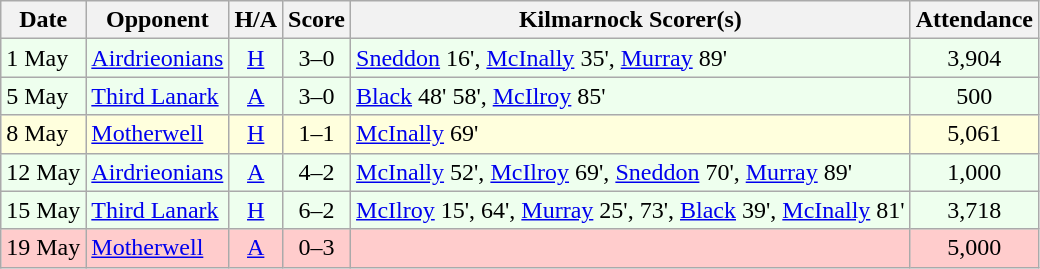<table class="wikitable" style="text-align:center">
<tr>
<th>Date</th>
<th>Opponent</th>
<th>H/A</th>
<th>Score</th>
<th>Kilmarnock Scorer(s)</th>
<th>Attendance</th>
</tr>
<tr bgcolor=#EEFFEE>
<td align=left>1 May</td>
<td align=left><a href='#'>Airdrieonians</a></td>
<td><a href='#'>H</a></td>
<td>3–0</td>
<td align=left><a href='#'>Sneddon</a> 16', <a href='#'>McInally</a> 35', <a href='#'>Murray</a> 89'</td>
<td>3,904</td>
</tr>
<tr bgcolor=#EEFFEE>
<td align=left>5 May</td>
<td align=left><a href='#'>Third Lanark</a></td>
<td><a href='#'>A</a></td>
<td>3–0</td>
<td align=left><a href='#'>Black</a> 48' 58', <a href='#'>McIlroy</a> 85'</td>
<td>500</td>
</tr>
<tr bgcolor=#FFFFDD>
<td align=left>8 May</td>
<td align=left><a href='#'>Motherwell</a></td>
<td><a href='#'>H</a></td>
<td>1–1</td>
<td align=left><a href='#'>McInally</a> 69'</td>
<td>5,061</td>
</tr>
<tr bgcolor=#EEFFEE>
<td align=left>12 May</td>
<td align=left><a href='#'>Airdrieonians</a></td>
<td><a href='#'>A</a></td>
<td>4–2</td>
<td align=left><a href='#'>McInally</a> 52', <a href='#'>McIlroy</a> 69', <a href='#'>Sneddon</a> 70', <a href='#'>Murray</a> 89'</td>
<td>1,000</td>
</tr>
<tr bgcolor=#EEFFEE>
<td align=left>15 May</td>
<td align=left><a href='#'>Third Lanark</a></td>
<td><a href='#'>H</a></td>
<td>6–2</td>
<td align=left><a href='#'>McIlroy</a> 15', 64', <a href='#'>Murray</a> 25', 73', <a href='#'>Black</a> 39', <a href='#'>McInally</a> 81'</td>
<td>3,718</td>
</tr>
<tr bgcolor=#FFCCCC>
<td align=left>19 May</td>
<td align=left><a href='#'>Motherwell</a></td>
<td><a href='#'>A</a></td>
<td>0–3</td>
<td align=left></td>
<td>5,000</td>
</tr>
</table>
